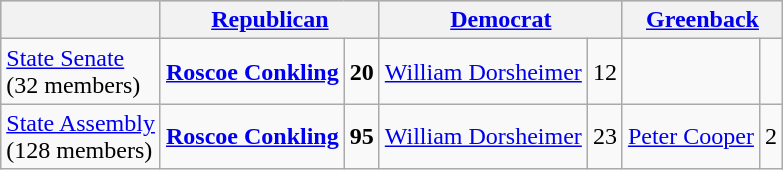<table class=wikitable>
<tr bgcolor=lightgrey>
<th> </th>
<th colspan="2"><a href='#'>Republican</a></th>
<th colspan="2"><a href='#'>Democrat</a></th>
<th colspan="2"><a href='#'>Greenback</a></th>
</tr>
<tr>
<td><a href='#'>State Senate</a> <br>(32 members)</td>
<td><strong><a href='#'>Roscoe Conkling</a></strong></td>
<td align="right"><strong>20</strong></td>
<td><a href='#'>William Dorsheimer</a></td>
<td align="right">12</td>
<td></td>
<td></td>
</tr>
<tr>
<td><a href='#'>State Assembly</a> <br>(128 members)</td>
<td><strong><a href='#'>Roscoe Conkling</a></strong></td>
<td align="right"><strong>95</strong></td>
<td><a href='#'>William Dorsheimer</a></td>
<td align="right">23</td>
<td><a href='#'>Peter Cooper</a></td>
<td align="right">2</td>
</tr>
</table>
